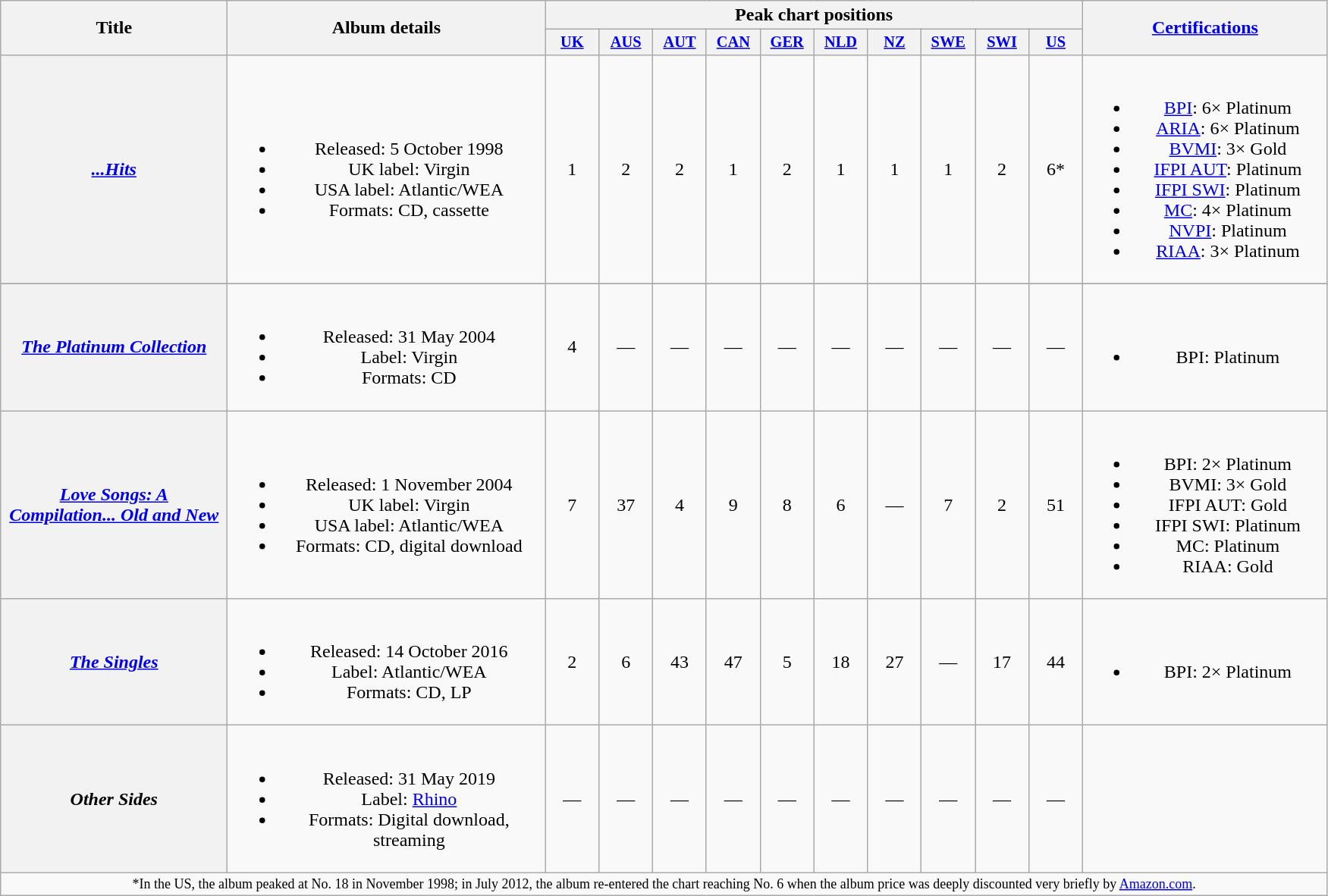<table class="wikitable plainrowheaders" style="text-align:center;" border="1">
<tr>
<th scope="col" rowspan="2" style="width:12em;">Title</th>
<th scope="col" rowspan="2" style="width:17em;">Album details</th>
<th scope="col" colspan="10">Peak chart positions</th>
<th scope="col" rowspan="2" style="width:13em;"><a href='#'>Certifications</a></th>
</tr>
<tr>
<th scope="col" style="width:3em;font-size:85%;"><a href='#'>UK</a><br></th>
<th scope="col" style="width:3em;font-size:85%;"><a href='#'>AUS</a><br></th>
<th scope="col" style="width:3em;font-size:85%;"><a href='#'>AUT</a><br></th>
<th scope="col" style="width:3em;font-size:85%;"><a href='#'>CAN</a><br></th>
<th scope="col" style="width:3em;font-size:85%;"><a href='#'>GER</a><br></th>
<th scope="col" style="width:3em;font-size:85%;"><a href='#'>NLD</a><br></th>
<th scope="col" style="width:3em;font-size:85%;"><a href='#'>NZ</a><br></th>
<th scope="col" style="width:3em;font-size:85%;"><a href='#'>SWE</a><br></th>
<th scope="col" style="width:3em;font-size:85%;"><a href='#'>SWI</a><br></th>
<th scope="col" style="width:3em;font-size:85%;"><a href='#'>US</a><br></th>
</tr>
<tr>
<th scope="row"><em><a href='#'>...Hits</a></em></th>
<td><br><ul><li>Released: 5 October 1998</li><li>UK label: Virgin</li><li>USA label: Atlantic/WEA</li><li>Formats: CD, cassette</li></ul></td>
<td>1</td>
<td>2</td>
<td>2</td>
<td>1</td>
<td>2</td>
<td>1</td>
<td>1</td>
<td>1</td>
<td>2</td>
<td>6*</td>
<td><br><ul><li><a href='#'>BPI</a>: 6× Platinum</li><li><a href='#'>ARIA</a>: 6× Platinum</li><li><a href='#'>BVMI</a>: 3× Gold</li><li><a href='#'>IFPI AUT</a>: Platinum</li><li><a href='#'>IFPI SWI</a>: Platinum</li><li><a href='#'>MC</a>: 4× Platinum</li><li><a href='#'>NVPI</a>: Platinum</li><li><a href='#'>RIAA</a>: 3× Platinum</li></ul></td>
</tr>
<tr>
</tr>
<tr>
<th scope="row"><em><a href='#'>The Platinum Collection</a></em></th>
<td><br><ul><li>Released: 31 May 2004</li><li>Label: Virgin</li><li>Formats: CD</li></ul></td>
<td>4</td>
<td>—</td>
<td>—</td>
<td>—</td>
<td>—</td>
<td>—</td>
<td>—</td>
<td>—</td>
<td>—</td>
<td>—</td>
<td><br><ul><li>BPI: Platinum</li></ul></td>
</tr>
<tr>
<th scope="row"><em><a href='#'>Love Songs: A Compilation... Old and New</a></em></th>
<td><br><ul><li>Released: 1 November 2004</li><li>UK label: Virgin</li><li>USA label: Atlantic/WEA</li><li>Formats: CD, digital download</li></ul></td>
<td>7</td>
<td>37</td>
<td>4</td>
<td>9</td>
<td>8</td>
<td>6</td>
<td>—</td>
<td>7</td>
<td>2</td>
<td>51</td>
<td><br><ul><li>BPI: 2× Platinum</li><li>BVMI: 3× Gold</li><li>IFPI AUT: Gold</li><li>IFPI SWI: Platinum</li><li>MC: Platinum</li><li>RIAA: Gold</li></ul></td>
</tr>
<tr>
<th scope="row"><em><a href='#'>The Singles</a></em></th>
<td><br><ul><li>Released: 14 October 2016</li><li>Label: Atlantic/WEA</li><li>Formats: CD, LP</li></ul></td>
<td>2</td>
<td>6</td>
<td>43</td>
<td>47<br></td>
<td>5</td>
<td>18</td>
<td>27</td>
<td>—</td>
<td>17</td>
<td>44</td>
<td><br><ul><li>BPI: 2× Platinum</li></ul></td>
</tr>
<tr>
<th scope="row"><em>Other Sides</em></th>
<td><br><ul><li>Released: 31 May 2019</li><li>Label: <a href='#'>Rhino</a></li><li>Formats: Digital download, streaming</li></ul></td>
<td>—</td>
<td>—</td>
<td>—</td>
<td>—</td>
<td>—</td>
<td>—</td>
<td>—</td>
<td>—</td>
<td>—</td>
<td>—</td>
<td></td>
</tr>
<tr>
<td colspan="15" style="font-size:9pt">*In the US, the album peaked at No. 18 in November 1998; in July 2012, the album re-entered the chart reaching No. 6 when the album price was deeply discounted very briefly by <a href='#'>Amazon.com</a>.</td>
</tr>
</table>
